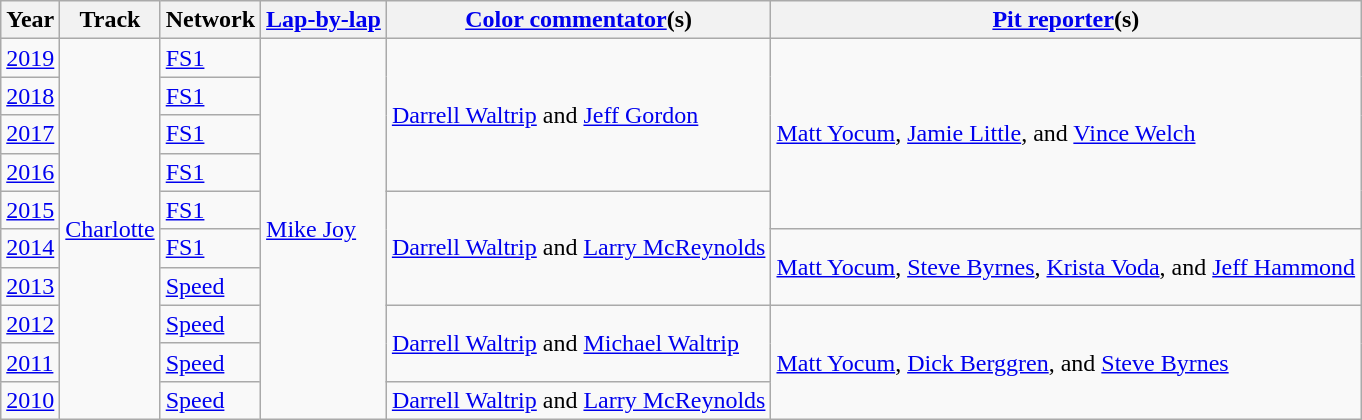<table class="wikitable">
<tr>
<th>Year</th>
<th>Track</th>
<th>Network</th>
<th><a href='#'>Lap-by-lap</a></th>
<th><a href='#'>Color commentator</a>(s)</th>
<th><a href='#'>Pit reporter</a>(s)</th>
</tr>
<tr>
<td><a href='#'>2019</a></td>
<td rowspan="10"><a href='#'>Charlotte</a></td>
<td><a href='#'>FS1</a></td>
<td rowspan=10><a href='#'>Mike Joy</a></td>
<td rowspan=4><a href='#'>Darrell Waltrip</a> and <a href='#'>Jeff Gordon</a></td>
<td rowspan=5><a href='#'>Matt Yocum</a>, <a href='#'>Jamie Little</a>, and <a href='#'>Vince Welch</a></td>
</tr>
<tr>
<td><a href='#'>2018</a></td>
<td><a href='#'>FS1</a></td>
</tr>
<tr>
<td><a href='#'>2017</a></td>
<td><a href='#'>FS1</a></td>
</tr>
<tr>
<td><a href='#'>2016</a></td>
<td><a href='#'>FS1</a></td>
</tr>
<tr>
<td><a href='#'>2015</a></td>
<td><a href='#'>FS1</a></td>
<td rowspan=3><a href='#'>Darrell Waltrip</a> and <a href='#'>Larry McReynolds</a></td>
</tr>
<tr>
<td><a href='#'>2014</a></td>
<td><a href='#'>FS1</a></td>
<td rowspan=2><a href='#'>Matt Yocum</a>, <a href='#'>Steve Byrnes</a>, <a href='#'>Krista Voda</a>, and <a href='#'>Jeff Hammond</a></td>
</tr>
<tr>
<td><a href='#'>2013</a></td>
<td><a href='#'>Speed</a></td>
</tr>
<tr>
<td><a href='#'>2012</a></td>
<td><a href='#'>Speed</a></td>
<td rowspan=2><a href='#'>Darrell Waltrip</a> and <a href='#'>Michael Waltrip</a></td>
<td rowspan=3><a href='#'>Matt Yocum</a>, <a href='#'>Dick Berggren</a>, and <a href='#'>Steve Byrnes</a></td>
</tr>
<tr>
<td><a href='#'>2011</a></td>
<td><a href='#'>Speed</a></td>
</tr>
<tr>
<td><a href='#'>2010</a></td>
<td><a href='#'>Speed</a></td>
<td><a href='#'>Darrell Waltrip</a> and <a href='#'>Larry McReynolds</a></td>
</tr>
</table>
